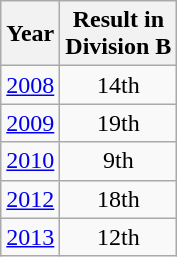<table class="wikitable" style="text-align:center">
<tr>
<th>Year</th>
<th>Result in<br>Division B</th>
</tr>
<tr>
<td><a href='#'>2008</a></td>
<td>14th</td>
</tr>
<tr>
<td><a href='#'>2009</a></td>
<td>19th</td>
</tr>
<tr>
<td><a href='#'>2010</a></td>
<td>9th</td>
</tr>
<tr>
<td><a href='#'>2012</a></td>
<td>18th</td>
</tr>
<tr>
<td><a href='#'>2013</a></td>
<td>12th</td>
</tr>
</table>
